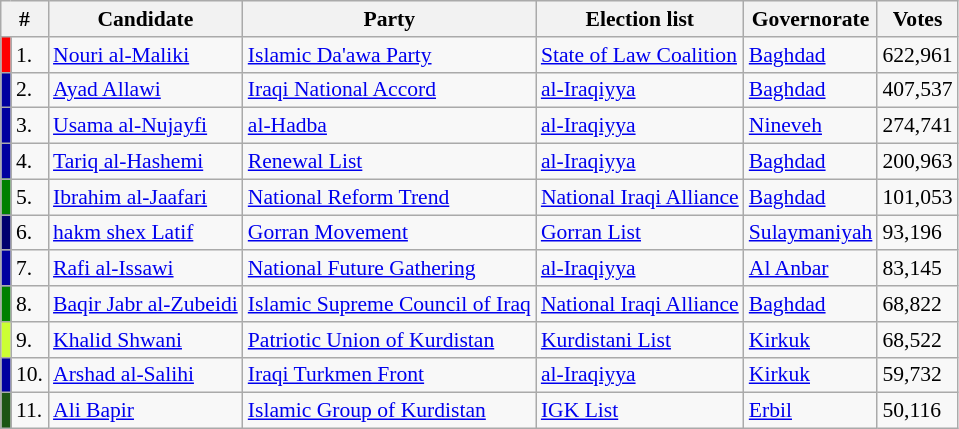<table class="wikitable" style="border:1px solid #8888aa; background:#f8f8f8; padding:0; font-size:90%;">
<tr>
<th colspan=2>#</th>
<th>Candidate</th>
<th>Party</th>
<th>Election list</th>
<th>Governorate</th>
<th>Votes</th>
</tr>
<tr>
<td bgcolor="#FF0000"></td>
<td>1.</td>
<td><a href='#'>Nouri al-Maliki</a></td>
<td><a href='#'>Islamic Da'awa Party</a></td>
<td><a href='#'>State of Law Coalition</a></td>
<td><a href='#'>Baghdad</a></td>
<td>622,961</td>
</tr>
<tr>
<td bgcolor="#00009F"></td>
<td>2.</td>
<td><a href='#'>Ayad Allawi</a></td>
<td><a href='#'>Iraqi National Accord</a></td>
<td><a href='#'>al-Iraqiyya</a></td>
<td><a href='#'>Baghdad</a></td>
<td>407,537</td>
</tr>
<tr>
<td bgcolor="#00009F"></td>
<td>3.</td>
<td><a href='#'>Usama al-Nujayfi</a></td>
<td><a href='#'>al-Hadba</a></td>
<td><a href='#'>al-Iraqiyya</a></td>
<td><a href='#'>Nineveh</a></td>
<td>274,741</td>
</tr>
<tr>
<td bgcolor="#00009F"></td>
<td>4.</td>
<td><a href='#'>Tariq al-Hashemi</a></td>
<td><a href='#'>Renewal List</a></td>
<td><a href='#'>al-Iraqiyya</a></td>
<td><a href='#'>Baghdad</a></td>
<td>200,963</td>
</tr>
<tr>
<td bgcolor="#008000"></td>
<td>5.</td>
<td><a href='#'>Ibrahim al-Jaafari</a></td>
<td><a href='#'>National Reform Trend</a></td>
<td><a href='#'>National Iraqi Alliance</a></td>
<td><a href='#'>Baghdad</a></td>
<td>101,053</td>
</tr>
<tr>
<td bgcolor="#00006E"></td>
<td>6.</td>
<td><a href='#'>hakm shex Latif</a></td>
<td><a href='#'>Gorran Movement</a></td>
<td><a href='#'>Gorran List</a></td>
<td><a href='#'>Sulaymaniyah</a></td>
<td>93,196</td>
</tr>
<tr>
<td bgcolor="#00009F"></td>
<td>7.</td>
<td><a href='#'>Rafi al-Issawi</a></td>
<td><a href='#'>National Future Gathering</a></td>
<td><a href='#'>al-Iraqiyya</a></td>
<td><a href='#'>Al Anbar</a></td>
<td>83,145</td>
</tr>
<tr>
<td bgcolor="#008000"></td>
<td>8.</td>
<td><a href='#'>Baqir Jabr al-Zubeidi</a></td>
<td><a href='#'>Islamic Supreme Council of Iraq</a></td>
<td><a href='#'>National Iraqi Alliance</a></td>
<td><a href='#'>Baghdad</a></td>
<td>68,822</td>
</tr>
<tr>
<td bgcolor="#CCFF33"></td>
<td>9.</td>
<td><a href='#'>Khalid Shwani</a></td>
<td><a href='#'>Patriotic Union of Kurdistan</a></td>
<td><a href='#'>Kurdistani List</a></td>
<td><a href='#'>Kirkuk</a></td>
<td>68,522</td>
</tr>
<tr>
<td bgcolor="#00009F"></td>
<td>10.</td>
<td><a href='#'>Arshad al-Salihi</a></td>
<td><a href='#'>Iraqi Turkmen Front</a></td>
<td><a href='#'>al-Iraqiyya</a></td>
<td><a href='#'>Kirkuk</a></td>
<td>59,732</td>
</tr>
<tr>
<td bgcolor="#1C5514"></td>
<td>11.</td>
<td><a href='#'>Ali Bapir</a></td>
<td><a href='#'>Islamic Group of Kurdistan</a></td>
<td><a href='#'>IGK List</a></td>
<td><a href='#'>Erbil</a></td>
<td>50,116</td>
</tr>
</table>
